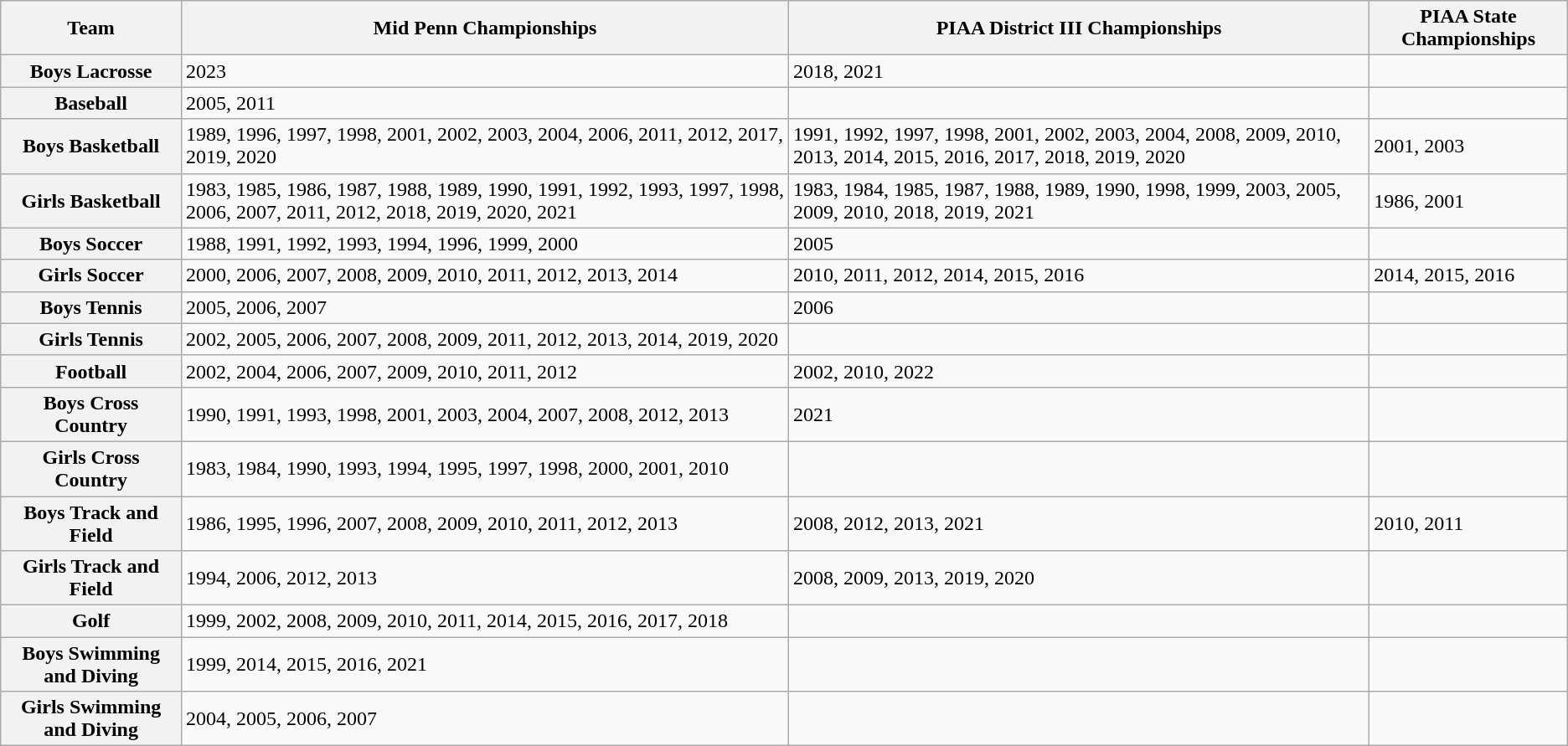<table class="wikitable">
<tr>
<th>Team</th>
<th>Mid Penn Championships</th>
<th>PIAA District III Championships</th>
<th>PIAA State Championships</th>
</tr>
<tr>
<th>Boys Lacrosse</th>
<td>2023</td>
<td>2018, 2021</td>
<td></td>
</tr>
<tr>
<th>Baseball</th>
<td>2005, 2011</td>
<td></td>
<td></td>
</tr>
<tr>
<th>Boys Basketball</th>
<td>1989, 1996, 1997, 1998, 2001, 2002, 2003, 2004, 2006, 2011, 2012, 2017, 2019, 2020</td>
<td>1991, 1992, 1997, 1998, 2001, 2002, 2003, 2004, 2008, 2009, 2010, 2013, 2014, 2015, 2016, 2017, 2018, 2019, 2020</td>
<td>2001, 2003</td>
</tr>
<tr>
<th>Girls Basketball</th>
<td>1983, 1985, 1986, 1987, 1988, 1989, 1990, 1991, 1992, 1993, 1997, 1998, 2006, 2007, 2011, 2012, 2018, 2019, 2020, 2021</td>
<td>1983, 1984, 1985, 1987, 1988, 1989, 1990, 1998, 1999, 2003, 2005, 2009, 2010, 2018, 2019, 2021</td>
<td>1986, 2001</td>
</tr>
<tr>
<th>Boys Soccer</th>
<td>1988, 1991, 1992, 1993, 1994, 1996, 1999, 2000</td>
<td>2005</td>
<td></td>
</tr>
<tr>
<th>Girls Soccer</th>
<td>2000, 2006, 2007, 2008, 2009, 2010, 2011, 2012, 2013, 2014</td>
<td>2010, 2011, 2012, 2014, 2015, 2016</td>
<td>2014, 2015, 2016</td>
</tr>
<tr>
<th>Boys Tennis</th>
<td>2005, 2006, 2007</td>
<td>2006</td>
<td></td>
</tr>
<tr>
<th>Girls Tennis</th>
<td>2002, 2005, 2006, 2007, 2008, 2009, 2011, 2012, 2013, 2014, 2019, 2020</td>
<td></td>
<td></td>
</tr>
<tr>
<th>Football</th>
<td>2002, 2004, 2006, 2007, 2009, 2010, 2011, 2012</td>
<td>2002, 2010, 2022</td>
<td></td>
</tr>
<tr>
<th>Boys Cross Country</th>
<td>1990, 1991, 1993, 1998, 2001, 2003, 2004, 2007, 2008, 2012, 2013</td>
<td>2021</td>
<td></td>
</tr>
<tr>
<th>Girls Cross Country</th>
<td>1983, 1984, 1990, 1993, 1994, 1995, 1997, 1998, 2000, 2001, 2010</td>
<td></td>
<td></td>
</tr>
<tr>
<th>Boys Track and Field</th>
<td>1986, 1995, 1996, 2007, 2008, 2009, 2010, 2011, 2012, 2013</td>
<td>2008, 2012, 2013, 2021</td>
<td>2010, 2011</td>
</tr>
<tr>
<th>Girls Track and Field</th>
<td>1994, 2006, 2012, 2013</td>
<td>2008, 2009, 2013, 2019, 2020</td>
<td></td>
</tr>
<tr>
<th>Golf</th>
<td>1999, 2002, 2008, 2009, 2010, 2011, 2014, 2015, 2016, 2017, 2018</td>
<td></td>
<td></td>
</tr>
<tr>
<th>Boys Swimming and Diving</th>
<td>1999, 2014, 2015, 2016, 2021</td>
<td></td>
<td></td>
</tr>
<tr>
<th>Girls Swimming and Diving</th>
<td>2004, 2005, 2006, 2007</td>
<td></td>
<td></td>
</tr>
</table>
